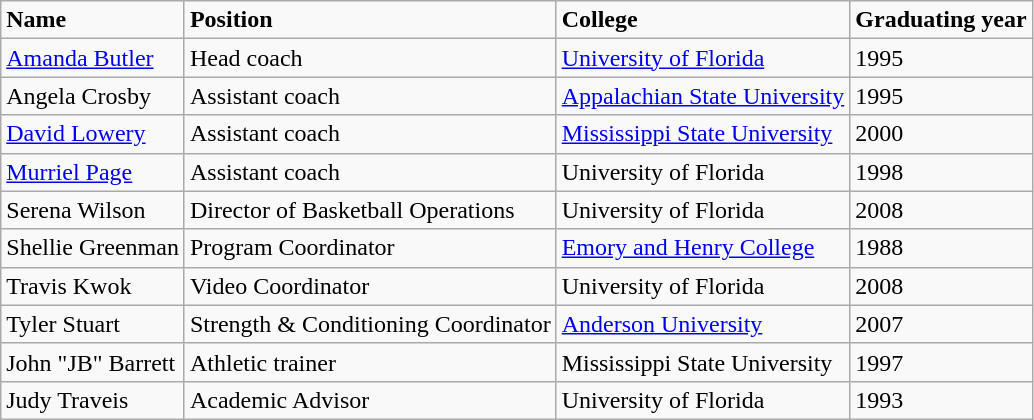<table class="wikitable">
<tr>
<td><strong>Name</strong></td>
<td><strong>Position</strong></td>
<td><strong>College</strong></td>
<td><strong>Graduating year</strong></td>
</tr>
<tr>
<td><a href='#'>Amanda Butler</a></td>
<td>Head coach</td>
<td><a href='#'>University of Florida</a></td>
<td>1995</td>
</tr>
<tr>
<td>Angela Crosby</td>
<td>Assistant coach</td>
<td><a href='#'>Appalachian State University</a></td>
<td>1995</td>
</tr>
<tr>
<td><a href='#'>David Lowery</a></td>
<td>Assistant coach</td>
<td><a href='#'>Mississippi State University</a></td>
<td>2000</td>
</tr>
<tr>
<td><a href='#'>Murriel Page</a></td>
<td>Assistant coach</td>
<td>University of Florida</td>
<td>1998</td>
</tr>
<tr>
<td>Serena Wilson</td>
<td>Director of Basketball Operations</td>
<td>University of Florida</td>
<td>2008</td>
</tr>
<tr>
<td>Shellie Greenman</td>
<td>Program Coordinator</td>
<td><a href='#'>Emory and Henry College</a></td>
<td>1988</td>
</tr>
<tr>
<td>Travis Kwok</td>
<td>Video Coordinator</td>
<td>University of Florida</td>
<td>2008</td>
</tr>
<tr>
<td>Tyler Stuart</td>
<td>Strength & Conditioning Coordinator</td>
<td><a href='#'>Anderson University</a></td>
<td>2007</td>
</tr>
<tr>
<td>John "JB" Barrett</td>
<td>Athletic trainer</td>
<td>Mississippi State University</td>
<td>1997</td>
</tr>
<tr>
<td>Judy Traveis</td>
<td>Academic Advisor</td>
<td>University of Florida</td>
<td>1993</td>
</tr>
</table>
